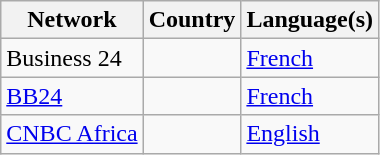<table class="wikitable sortable">
<tr>
<th>Network</th>
<th>Country</th>
<th>Language(s)</th>
</tr>
<tr>
<td>Business 24</td>
<td></td>
<td><a href='#'>French</a></td>
</tr>
<tr>
<td><a href='#'>BB24</a></td>
<td></td>
<td><a href='#'>French</a></td>
</tr>
<tr>
<td><a href='#'>CNBC Africa</a></td>
<td></td>
<td><a href='#'>English</a></td>
</tr>
</table>
